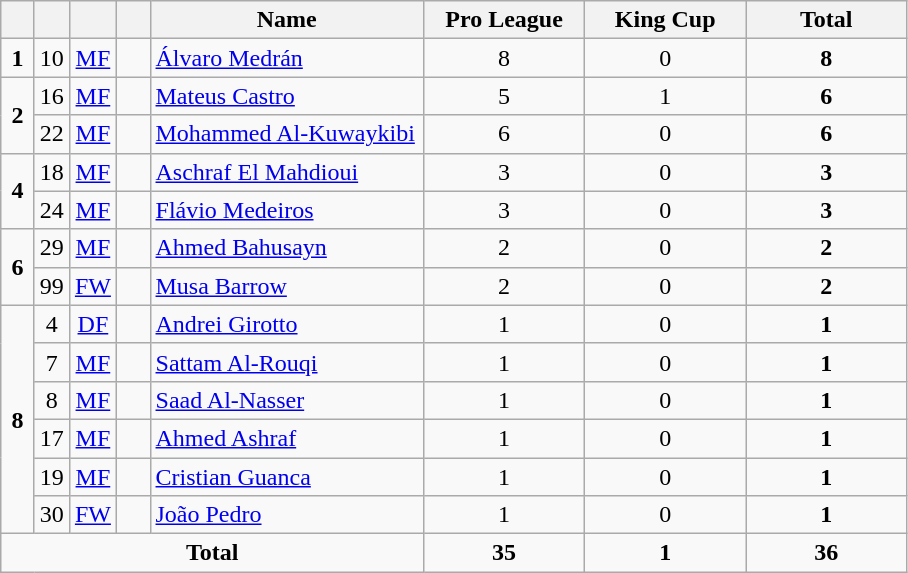<table class="wikitable" style="text-align:center">
<tr>
<th width=15></th>
<th width=15></th>
<th width=15></th>
<th width=15></th>
<th width=175>Name</th>
<th width=100>Pro League</th>
<th width=100>King Cup</th>
<th width=100>Total</th>
</tr>
<tr>
<td><strong>1</strong></td>
<td>10</td>
<td><a href='#'>MF</a></td>
<td></td>
<td align=left><a href='#'>Álvaro Medrán</a></td>
<td>8</td>
<td>0</td>
<td><strong>8</strong></td>
</tr>
<tr>
<td rowspan=2><strong>2</strong></td>
<td>16</td>
<td><a href='#'>MF</a></td>
<td></td>
<td align=left><a href='#'>Mateus Castro</a></td>
<td>5</td>
<td>1</td>
<td><strong>6</strong></td>
</tr>
<tr>
<td>22</td>
<td><a href='#'>MF</a></td>
<td></td>
<td align=left><a href='#'>Mohammed Al-Kuwaykibi</a></td>
<td>6</td>
<td>0</td>
<td><strong>6</strong></td>
</tr>
<tr>
<td rowspan=2><strong>4</strong></td>
<td>18</td>
<td><a href='#'>MF</a></td>
<td></td>
<td align=left><a href='#'>Aschraf El Mahdioui</a></td>
<td>3</td>
<td>0</td>
<td><strong>3</strong></td>
</tr>
<tr>
<td>24</td>
<td><a href='#'>MF</a></td>
<td></td>
<td align=left><a href='#'>Flávio Medeiros</a></td>
<td>3</td>
<td>0</td>
<td><strong>3</strong></td>
</tr>
<tr>
<td rowspan=2><strong>6</strong></td>
<td>29</td>
<td><a href='#'>MF</a></td>
<td></td>
<td align=left><a href='#'>Ahmed Bahusayn</a></td>
<td>2</td>
<td>0</td>
<td><strong>2</strong></td>
</tr>
<tr>
<td>99</td>
<td><a href='#'>FW</a></td>
<td></td>
<td align=left><a href='#'>Musa Barrow</a></td>
<td>2</td>
<td>0</td>
<td><strong>2</strong></td>
</tr>
<tr>
<td rowspan=6><strong>8</strong></td>
<td>4</td>
<td><a href='#'>DF</a></td>
<td></td>
<td align=left><a href='#'>Andrei Girotto</a></td>
<td>1</td>
<td>0</td>
<td><strong>1</strong></td>
</tr>
<tr>
<td>7</td>
<td><a href='#'>MF</a></td>
<td></td>
<td align=left><a href='#'>Sattam Al-Rouqi</a></td>
<td>1</td>
<td>0</td>
<td><strong>1</strong></td>
</tr>
<tr>
<td>8</td>
<td><a href='#'>MF</a></td>
<td></td>
<td align=left><a href='#'>Saad Al-Nasser</a></td>
<td>1</td>
<td>0</td>
<td><strong>1</strong></td>
</tr>
<tr>
<td>17</td>
<td><a href='#'>MF</a></td>
<td></td>
<td align=left><a href='#'>Ahmed Ashraf</a></td>
<td>1</td>
<td>0</td>
<td><strong>1</strong></td>
</tr>
<tr>
<td>19</td>
<td><a href='#'>MF</a></td>
<td></td>
<td align=left><a href='#'>Cristian Guanca</a></td>
<td>1</td>
<td>0</td>
<td><strong>1</strong></td>
</tr>
<tr>
<td>30</td>
<td><a href='#'>FW</a></td>
<td></td>
<td align=left><a href='#'>João Pedro</a></td>
<td>1</td>
<td>0</td>
<td><strong>1</strong></td>
</tr>
<tr>
<td colspan=5><strong>Total</strong></td>
<td><strong>35</strong></td>
<td><strong>1</strong></td>
<td><strong>36</strong></td>
</tr>
</table>
